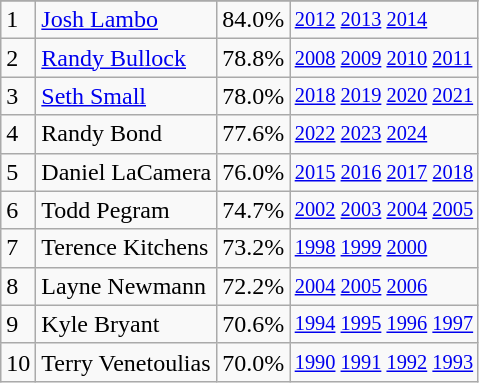<table class="wikitable">
<tr>
</tr>
<tr>
<td>1</td>
<td><a href='#'>Josh Lambo</a></td>
<td><abbr>84.0%</abbr></td>
<td style="font-size:85%;"><a href='#'>2012</a> <a href='#'>2013</a> <a href='#'>2014</a></td>
</tr>
<tr>
<td>2</td>
<td><a href='#'>Randy Bullock</a></td>
<td><abbr>78.8%</abbr></td>
<td style="font-size:85%;"><a href='#'>2008</a> <a href='#'>2009</a> <a href='#'>2010</a> <a href='#'>2011</a></td>
</tr>
<tr>
<td>3</td>
<td><a href='#'>Seth Small</a></td>
<td><abbr>78.0%</abbr></td>
<td style="font-size:85%;"><a href='#'>2018</a> <a href='#'>2019</a> <a href='#'>2020</a> <a href='#'>2021</a></td>
</tr>
<tr>
<td>4</td>
<td>Randy Bond</td>
<td><abbr>77.6%</abbr></td>
<td style="font-size:85%;"><a href='#'>2022</a> <a href='#'>2023</a> <a href='#'>2024</a></td>
</tr>
<tr>
<td>5</td>
<td>Daniel LaCamera</td>
<td><abbr>76.0%</abbr></td>
<td style="font-size:85%;"><a href='#'>2015</a> <a href='#'>2016</a> <a href='#'>2017</a> <a href='#'>2018</a></td>
</tr>
<tr>
<td>6</td>
<td>Todd Pegram</td>
<td><abbr>74.7%</abbr></td>
<td style="font-size:85%;"><a href='#'>2002</a> <a href='#'>2003</a> <a href='#'>2004</a> <a href='#'>2005</a></td>
</tr>
<tr>
<td>7</td>
<td>Terence Kitchens</td>
<td><abbr>73.2%</abbr></td>
<td style="font-size:85%;"><a href='#'>1998</a> <a href='#'>1999</a> <a href='#'>2000</a></td>
</tr>
<tr>
<td>8</td>
<td>Layne Newmann</td>
<td><abbr>72.2%</abbr></td>
<td style="font-size:85%;"><a href='#'>2004</a> <a href='#'>2005</a> <a href='#'>2006</a></td>
</tr>
<tr>
<td>9</td>
<td>Kyle Bryant</td>
<td><abbr>70.6%</abbr></td>
<td style="font-size:85%;"><a href='#'>1994</a> <a href='#'>1995</a> <a href='#'>1996</a> <a href='#'>1997</a></td>
</tr>
<tr>
<td>10</td>
<td>Terry Venetoulias</td>
<td><abbr>70.0%</abbr></td>
<td style="font-size:85%;"><a href='#'>1990</a> <a href='#'>1991</a> <a href='#'>1992</a> <a href='#'>1993</a></td>
</tr>
</table>
